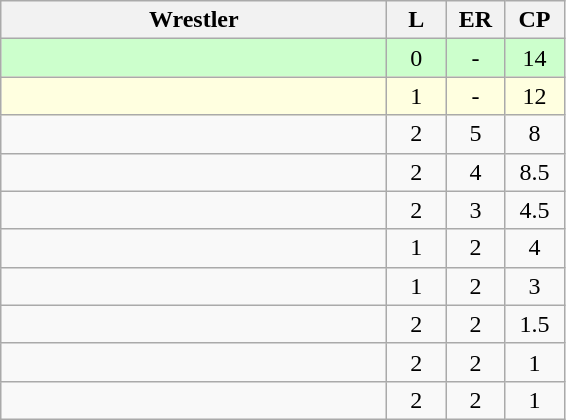<table class="wikitable" style="text-align: center;" |>
<tr>
<th width="250">Wrestler</th>
<th width="32">L</th>
<th width="32">ER</th>
<th width="32">CP</th>
</tr>
<tr bgcolor="ccffcc">
<td style="text-align:left;"></td>
<td>0</td>
<td>-</td>
<td>14</td>
</tr>
<tr bgcolor="lightyellow">
<td style="text-align:left;"></td>
<td>1</td>
<td>-</td>
<td>12</td>
</tr>
<tr>
<td style="text-align:left;"></td>
<td>2</td>
<td>5</td>
<td>8</td>
</tr>
<tr>
<td style="text-align:left;"></td>
<td>2</td>
<td>4</td>
<td>8.5</td>
</tr>
<tr>
<td style="text-align:left;"></td>
<td>2</td>
<td>3</td>
<td>4.5</td>
</tr>
<tr>
<td style="text-align:left;"></td>
<td>1</td>
<td>2</td>
<td>4</td>
</tr>
<tr>
<td style="text-align:left;"></td>
<td>1</td>
<td>2</td>
<td>3</td>
</tr>
<tr>
<td style="text-align:left;"></td>
<td>2</td>
<td>2</td>
<td>1.5</td>
</tr>
<tr>
<td style="text-align:left;"></td>
<td>2</td>
<td>2</td>
<td>1</td>
</tr>
<tr>
<td style="text-align:left;"></td>
<td>2</td>
<td>2</td>
<td>1</td>
</tr>
</table>
